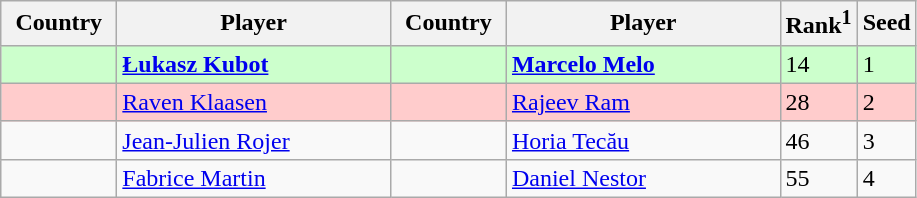<table class="sortable wikitable">
<tr>
<th width="70">Country</th>
<th width="175">Player</th>
<th width="70">Country</th>
<th width="175">Player</th>
<th>Rank<sup>1</sup></th>
<th>Seed</th>
</tr>
<tr style="background:#cfc;">
<td></td>
<td><strong><a href='#'>Łukasz Kubot</a></strong></td>
<td></td>
<td><strong><a href='#'>Marcelo Melo</a></strong></td>
<td>14</td>
<td>1</td>
</tr>
<tr style="background:#fcc;">
<td></td>
<td><a href='#'>Raven Klaasen</a></td>
<td></td>
<td><a href='#'>Rajeev Ram</a></td>
<td>28</td>
<td>2</td>
</tr>
<tr>
<td></td>
<td><a href='#'>Jean-Julien Rojer</a></td>
<td></td>
<td><a href='#'>Horia Tecău</a></td>
<td>46</td>
<td>3</td>
</tr>
<tr>
<td></td>
<td><a href='#'>Fabrice Martin</a></td>
<td></td>
<td><a href='#'>Daniel Nestor</a></td>
<td>55</td>
<td>4</td>
</tr>
</table>
